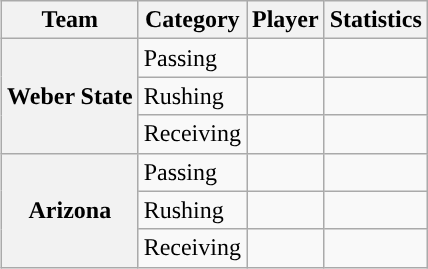<table class="wikitable" style="float:right">
<tr>
<th>Team</th>
<th>Category</th>
<th>Player</th>
<th>Statistics</th>
</tr>
<tr>
<th rowspan=3>Weber State</th>
<td>Passing</td>
<td></td>
<td></td>
</tr>
<tr>
<td>Rushing</td>
<td></td>
<td></td>
</tr>
<tr>
<td>Receiving</td>
<td></td>
<td></td>
</tr>
<tr>
<th rowspan=3>Arizona</th>
<td>Passing</td>
<td></td>
<td></td>
</tr>
<tr>
<td>Rushing</td>
<td></td>
<td></td>
</tr>
<tr>
<td>Receiving</td>
<td></td>
<td></td>
</tr>
</table>
